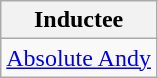<table class="wikitable">
<tr>
<th>Inductee</th>
</tr>
<tr>
<td><a href='#'>Absolute Andy</a></td>
</tr>
</table>
